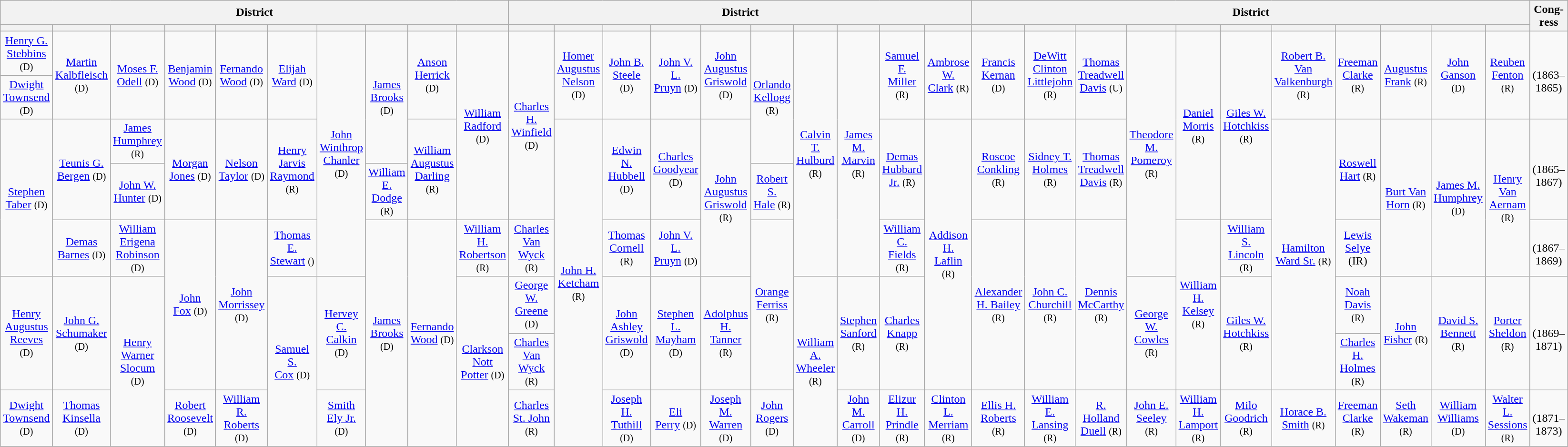<table class=wikitable style="text-align:center">
<tr>
<th colspan=10>District</th>
<th colspan=10>District</th>
<th colspan=11>District</th>
<th rowspan=2>Cong­ress</th>
</tr>
<tr>
<th></th>
<th></th>
<th></th>
<th></th>
<th></th>
<th></th>
<th></th>
<th></th>
<th></th>
<th></th>
<th></th>
<th></th>
<th></th>
<th></th>
<th></th>
<th></th>
<th></th>
<th></th>
<th></th>
<th></th>
<th></th>
<th></th>
<th></th>
<th></th>
<th></th>
<th></th>
<th></th>
<th></th>
<th></th>
<th></th>
<th></th>
</tr>
<tr style="height:2em">
<td><a href='#'>Henry G.<br>Stebbins</a> <small>(D)</small></td>
<td rowspan=2 ><a href='#'>Martin<br>Kalbfleisch</a><br><small>(D)</small></td>
<td rowspan=2 ><a href='#'>Moses F.<br>Odell</a> <small>(D)</small></td>
<td rowspan=2 ><a href='#'>Benjamin<br>Wood</a> <small>(D)</small></td>
<td rowspan=2 ><a href='#'>Fernando<br>Wood</a> <small>(D)</small></td>
<td rowspan=2 ><a href='#'>Elijah<br>Ward</a> <small>(D)</small></td>
<td rowspan=5 ><a href='#'>John<br>Winthrop<br>Chanler</a><br><small>(D)</small></td>
<td rowspan=3 ><a href='#'>James<br>Brooks</a><br><small>(D)</small></td>
<td rowspan=2 ><a href='#'>Anson<br>Herrick</a><br><small>(D)</small></td>
<td rowspan=4 ><a href='#'>William<br>Radford</a> <small>(D)</small></td>
<td rowspan=4 ><a href='#'>Charles H.<br>Winfield</a> <small>(D)</small></td>
<td rowspan=2 ><a href='#'>Homer<br>Augustus<br>Nelson</a><br><small>(D)</small></td>
<td rowspan=2 ><a href='#'>John B.<br>Steele</a> <small>(D)</small></td>
<td rowspan=2 ><a href='#'>John V. L.<br>Pruyn</a> <small>(D)</small></td>
<td rowspan=2 ><a href='#'>John<br>Augustus<br>Griswold</a><br><small>(D)</small></td>
<td rowspan=3 ><a href='#'>Orlando<br>Kellogg</a><br><small>(R)</small></td>
<td rowspan=5 ><a href='#'>Calvin T.<br>Hulburd</a><br><small>(R)</small></td>
<td rowspan=5 ><a href='#'>James M.<br>Marvin</a><br><small>(R)</small></td>
<td rowspan=2 ><a href='#'>Samuel F.<br>Miller</a> <small>(R)</small></td>
<td rowspan=2 ><a href='#'>Ambrose<br>W.<br>Clark</a> <small>(R)</small></td>
<td rowspan=2 ><a href='#'>Francis<br>Kernan</a> <small>(D)</small></td>
<td rowspan=2 ><a href='#'>DeWitt<br>Clinton<br>Littlejohn</a><br><small>(R)</small></td>
<td rowspan=2 ><a href='#'>Thomas<br>Treadwell<br>Davis</a> <small>(U)</small></td>
<td rowspan=5 ><a href='#'>Theodore<br>M.<br>Pomeroy</a><br><small>(R)</small></td>
<td rowspan=4 ><a href='#'>Daniel<br>Morris</a> <small>(R)</small></td>
<td rowspan=4 ><a href='#'>Giles W.<br>Hotchkiss</a><br><small>(R)</small></td>
<td rowspan=2 ><a href='#'>Robert B.<br>Van<br>Valkenburgh</a><br><small>(R)</small></td>
<td rowspan=2 ><a href='#'>Freeman<br>Clarke</a> <small>(R)</small></td>
<td rowspan=2 ><a href='#'>Augustus<br>Frank</a> <small>(R)</small></td>
<td rowspan=2 ><a href='#'>John<br>Ganson</a><br><small>(D)</small></td>
<td rowspan=2 ><a href='#'>Reuben<br>Fenton</a> <small>(R)</small></td>
<td rowspan=2><strong></strong><br>(1863–1865)</td>
</tr>
<tr style="height:2em">
<td><a href='#'>Dwight<br>Townsend</a> <small>(D)</small></td>
</tr>
<tr style="height:2em">
<td rowspan=3 ><a href='#'>Stephen<br>Taber</a> <small>(D)</small></td>
<td rowspan=2 ><a href='#'>Teunis G.<br>Bergen</a> <small>(D)</small></td>
<td><a href='#'>James<br>Humphrey</a> <small>(R)</small></td>
<td rowspan=2 ><a href='#'>Morgan<br>Jones</a> <small>(D)</small></td>
<td rowspan=2 ><a href='#'>Nelson<br>Taylor</a> <small>(D)</small></td>
<td rowspan=2 ><a href='#'>Henry<br>Jarvis<br>Raymond</a><br><small>(R)</small></td>
<td rowspan=2 ><a href='#'>William<br>Augustus<br>Darling</a><br><small>(R)</small></td>
<td rowspan=6 ><a href='#'>John H.<br>Ketcham</a><br><small>(R)</small></td>
<td rowspan=2 ><a href='#'>Edwin N.<br>Hubbell</a><br><small>(D)</small></td>
<td rowspan=2 ><a href='#'>Charles<br>Goodyear</a><br><small>(D)</small></td>
<td rowspan=3 ><a href='#'>John<br>Augustus<br>Griswold</a><br><small>(R)</small></td>
<td rowspan=2 ><a href='#'>Demas<br>Hubbard<br>Jr.</a> <small>(R)</small></td>
<td rowspan=5 ><a href='#'>Addison H.<br>Laflin</a> <small>(R)</small></td>
<td rowspan=2 ><a href='#'>Roscoe<br>Conkling</a><br><small>(R)</small></td>
<td rowspan=2 ><a href='#'>Sidney T.<br>Holmes</a><br><small>(R)</small></td>
<td rowspan=2 ><a href='#'>Thomas<br>Treadwell<br>Davis</a> <small>(R)</small></td>
<td rowspan=5 ><a href='#'>Hamilton<br>Ward Sr.</a> <small>(R)</small></td>
<td rowspan=2 ><a href='#'>Roswell<br>Hart</a> <small>(R)</small></td>
<td rowspan=3 ><a href='#'>Burt Van<br>Horn</a> <small>(R)</small></td>
<td rowspan=3 ><a href='#'>James M.<br>Humphrey</a><br><small>(D)</small></td>
<td rowspan=3 ><a href='#'>Henry Van<br>Aernam</a><br><small>(R)</small></td>
<td rowspan=2><strong></strong><br>(1865–1867)</td>
</tr>
<tr style="height:2em">
<td><a href='#'>John W.<br>Hunter</a> <small>(D)</small></td>
<td><a href='#'>William E.<br>Dodge</a> <small>(R)</small></td>
<td><a href='#'>Robert S.<br>Hale</a> <small>(R)</small></td>
</tr>
<tr style="height:2em">
<td><a href='#'>Demas<br>Barnes</a> <small>(D)</small></td>
<td><a href='#'>William Erigena<br>Robinson</a> <small>(D)</small></td>
<td rowspan=3 ><a href='#'>John<br>Fox</a> <small>(D)</small></td>
<td rowspan=3 ><a href='#'>John<br>Morrissey</a><br><small>(D)</small></td>
<td><a href='#'>Thomas E.<br>Stewart</a> <small>()</small></td>
<td rowspan=4 ><a href='#'>James<br>Brooks</a><br><small>(D)</small></td>
<td rowspan=4 ><a href='#'>Fernando<br>Wood</a> <small>(D)</small></td>
<td><a href='#'>William H.<br>Robertson</a> <small>(R)</small></td>
<td><a href='#'>Charles Van<br>Wyck</a> <small>(R)</small></td>
<td><a href='#'>Thomas<br>Cornell</a> <small>(R)</small></td>
<td><a href='#'>John V. L.<br>Pruyn</a> <small>(D)</small></td>
<td rowspan=3 ><a href='#'>Orange<br>Ferriss</a> <small>(R)</small></td>
<td><a href='#'>William C.<br>Fields</a> <small>(R)</small></td>
<td rowspan=3 ><a href='#'>Alexander<br>H. Bailey</a><br><small>(R)</small></td>
<td rowspan=3 ><a href='#'>John C.<br>Churchill</a><br><small>(R)</small></td>
<td rowspan=3 ><a href='#'>Dennis<br>McCarthy</a><br><small>(R)</small></td>
<td rowspan=3 ><a href='#'>William H.<br>Kelsey</a> <small>(R)</small></td>
<td><a href='#'>William S.<br>Lincoln</a> <small>(R)</small></td>
<td><a href='#'>Lewis<br>Selye</a> (IR)</td>
<td><strong></strong><br>(1867–1869)</td>
</tr>
<tr style="height:2em">
<td rowspan=2 ><a href='#'>Henry<br>Augustus<br>Reeves</a> <small>(D)</small></td>
<td rowspan=2 ><a href='#'>John G.<br>Schumaker</a><br><small>(D)</small></td>
<td rowspan=3 ><a href='#'>Henry<br>Warner<br>Slocum</a> <small>(D)</small></td>
<td rowspan=3 ><a href='#'>Samuel S.<br>Cox</a> <small>(D)</small></td>
<td rowspan=2 ><a href='#'>Hervey C.<br>Calkin</a> <small>(D)</small></td>
<td rowspan=3 ><a href='#'>Clarkson<br>Nott<br>Potter</a> <small>(D)</small></td>
<td><a href='#'>George W.<br>Greene</a> <small>(D)</small></td>
<td rowspan=2 ><a href='#'>John<br>Ashley<br>Griswold</a><br><small>(D)</small></td>
<td rowspan=2 ><a href='#'>Stephen<br>L.<br>Mayham</a><br><small>(D)</small></td>
<td rowspan=2 ><a href='#'>Adolphus<br>H.<br>Tanner</a> <small>(R)</small></td>
<td rowspan=3 ><a href='#'>William<br>A.<br>Wheeler</a><br><small>(R)</small></td>
<td rowspan=2 ><a href='#'>Stephen<br>Sanford</a><br><small>(R)</small></td>
<td rowspan=2 ><a href='#'>Charles<br>Knapp</a> <small>(R)</small></td>
<td rowspan=2 ><a href='#'>George W.<br>Cowles</a> <small>(R)</small></td>
<td rowspan=2 ><a href='#'>Giles W.<br>Hotchkiss</a><br><small>(R)</small></td>
<td><a href='#'>Noah<br>Davis</a> <small>(R)</small></td>
<td rowspan=2 ><a href='#'>John<br>Fisher</a> <small>(R)</small></td>
<td rowspan=2 ><a href='#'>David S.<br>Bennett</a> <small>(R)</small></td>
<td rowspan=2 ><a href='#'>Porter<br>Sheldon</a><br><small>(R)</small></td>
<td rowspan=2><strong></strong><br>(1869–1871)</td>
</tr>
<tr style="height:2em">
<td><a href='#'>Charles Van<br>Wyck</a> <small>(R)</small></td>
<td><a href='#'>Charles H.<br>Holmes</a> <small>(R)</small></td>
</tr>
<tr style="height:2em">
<td><a href='#'>Dwight<br>Townsend</a> <small>(D)</small></td>
<td><a href='#'>Thomas<br>Kinsella</a> <small>(D)</small></td>
<td><a href='#'>Robert<br>Roosevelt</a> <small>(D)</small></td>
<td><a href='#'>William R.<br>Roberts</a> <small>(D)</small></td>
<td><a href='#'>Smith<br>Ely Jr.</a> <small>(D)</small></td>
<td><a href='#'>Charles<br>St. John</a> <small>(R)</small></td>
<td><a href='#'>Joseph H.<br>Tuthill</a> <small>(D)</small></td>
<td><a href='#'>Eli<br>Perry</a> <small>(D)</small></td>
<td><a href='#'>Joseph M.<br>Warren</a> <small>(D)</small></td>
<td><a href='#'>John<br>Rogers</a> <small>(D)</small></td>
<td><a href='#'>John M.<br>Carroll</a> <small>(D)</small></td>
<td><a href='#'>Elizur H.<br>Prindle</a> <small>(R)</small></td>
<td><a href='#'>Clinton L.<br>Merriam</a> <small>(R)</small></td>
<td><a href='#'>Ellis H.<br>Roberts</a> <small>(R)</small></td>
<td><a href='#'>William E.<br>Lansing</a> <small>(R)</small></td>
<td><a href='#'>R. Holland<br>Duell</a> <small>(R)</small></td>
<td><a href='#'>John E.<br>Seeley</a> <small>(R)</small></td>
<td><a href='#'>William H.<br>Lamport</a> <small>(R)</small></td>
<td><a href='#'>Milo<br>Goodrich</a> <small>(R)</small></td>
<td><a href='#'>Horace B.<br>Smith</a> <small>(R)</small></td>
<td><a href='#'>Freeman<br>Clarke</a> <small>(R)</small></td>
<td><a href='#'>Seth<br>Wakeman</a> <small>(R)</small></td>
<td><a href='#'>William<br>Williams</a> <small>(D)</small></td>
<td><a href='#'>Walter L.<br>Sessions</a> <small>(R)</small></td>
<td><strong></strong><br>(1871–1873)</td>
</tr>
</table>
